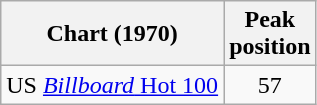<table class="wikitable sortable">
<tr>
<th>Chart (1970)</th>
<th>Peak<br>position</th>
</tr>
<tr>
<td>US <a href='#'><em>Billboard</em> Hot 100</a></td>
<td align="center">57</td>
</tr>
</table>
